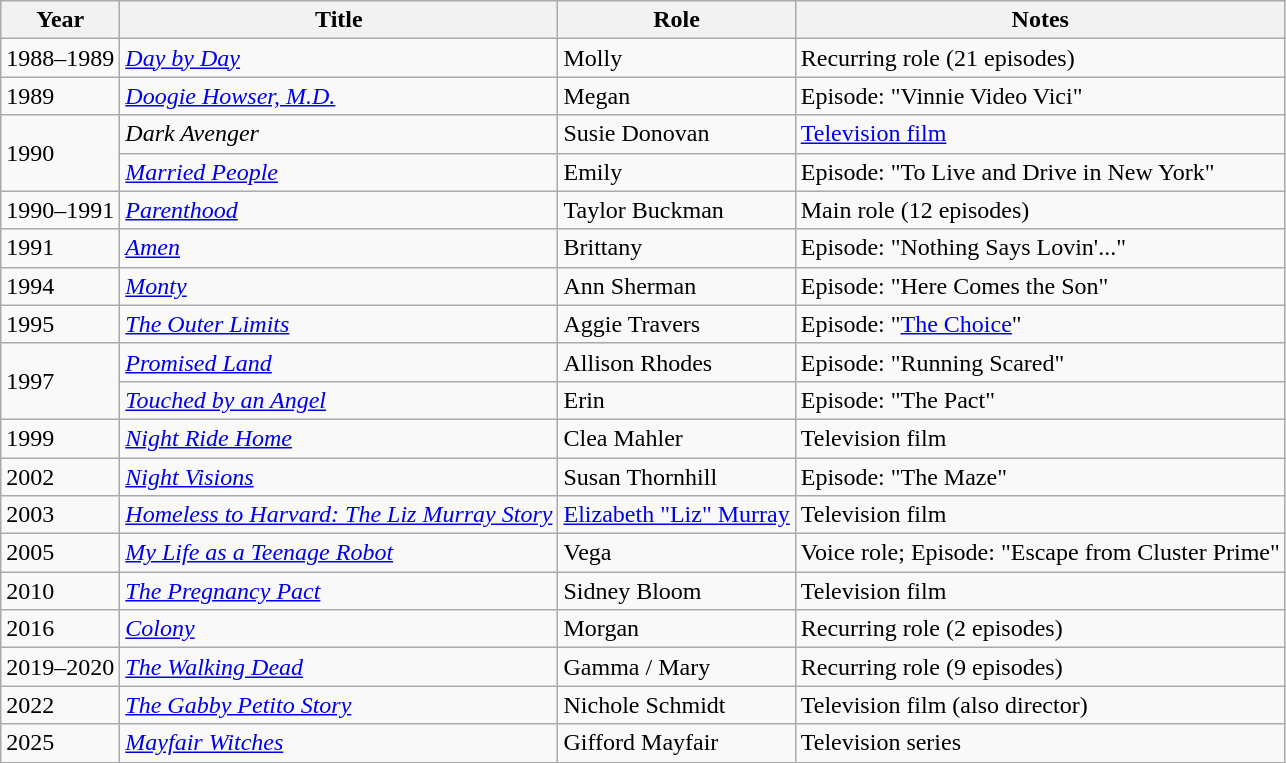<table class="wikitable sortable plainrowheaders">
<tr>
<th scope="col">Year</th>
<th scope="col">Title</th>
<th scope="col">Role</th>
<th scope="col" class="unsortable">Notes</th>
</tr>
<tr>
<td>1988–1989</td>
<td><em><a href='#'>Day by Day</a></em></td>
<td>Molly</td>
<td>Recurring role (21 episodes)</td>
</tr>
<tr>
<td>1989</td>
<td><em><a href='#'>Doogie Howser, M.D.</a></em></td>
<td>Megan</td>
<td>Episode: "Vinnie Video Vici"</td>
</tr>
<tr>
<td rowspan="2">1990</td>
<td><em>Dark Avenger</em></td>
<td>Susie Donovan</td>
<td><a href='#'>Television film</a></td>
</tr>
<tr>
<td><em><a href='#'>Married People</a></em></td>
<td>Emily</td>
<td>Episode: "To Live and Drive in New York"</td>
</tr>
<tr>
<td>1990–1991</td>
<td><em><a href='#'>Parenthood</a></em></td>
<td>Taylor Buckman</td>
<td>Main role (12 episodes)</td>
</tr>
<tr>
<td>1991</td>
<td><em><a href='#'>Amen</a></em></td>
<td>Brittany</td>
<td>Episode: "Nothing Says Lovin'..."</td>
</tr>
<tr>
<td>1994</td>
<td><em><a href='#'>Monty</a></em></td>
<td>Ann Sherman</td>
<td>Episode: "Here Comes the Son"</td>
</tr>
<tr>
<td>1995</td>
<td><em><a href='#'>The Outer Limits</a></em></td>
<td>Aggie Travers</td>
<td>Episode: "<a href='#'>The Choice</a>"</td>
</tr>
<tr>
<td rowspan="2">1997</td>
<td><em><a href='#'>Promised Land</a></em></td>
<td>Allison Rhodes</td>
<td>Episode: "Running Scared"</td>
</tr>
<tr>
<td><em><a href='#'>Touched by an Angel</a></em></td>
<td>Erin</td>
<td>Episode: "The Pact"</td>
</tr>
<tr>
<td>1999</td>
<td><em><a href='#'>Night Ride Home</a></em></td>
<td>Clea Mahler</td>
<td>Television film</td>
</tr>
<tr>
<td>2002</td>
<td><em><a href='#'>Night Visions</a></em></td>
<td>Susan Thornhill</td>
<td>Episode: "The Maze"</td>
</tr>
<tr>
<td>2003</td>
<td><em><a href='#'>Homeless to Harvard: The Liz Murray Story</a></em></td>
<td><a href='#'>Elizabeth "Liz" Murray</a></td>
<td>Television film</td>
</tr>
<tr>
<td>2005</td>
<td><em><a href='#'>My Life as a Teenage Robot</a></em></td>
<td>Vega</td>
<td>Voice role; Episode: "Escape from Cluster Prime"</td>
</tr>
<tr>
<td>2010</td>
<td><em><a href='#'>The Pregnancy Pact</a></em></td>
<td>Sidney Bloom</td>
<td>Television film</td>
</tr>
<tr>
<td>2016</td>
<td><em><a href='#'>Colony</a></em></td>
<td>Morgan</td>
<td>Recurring role (2 episodes)</td>
</tr>
<tr>
<td>2019–2020</td>
<td><em><a href='#'>The Walking Dead</a></em></td>
<td>Gamma / Mary</td>
<td>Recurring role (9 episodes)</td>
</tr>
<tr>
<td>2022</td>
<td><em><a href='#'>The Gabby Petito Story</a></em></td>
<td>Nichole Schmidt</td>
<td>Television film (also director)</td>
</tr>
<tr>
<td>2025</td>
<td><em><a href='#'>Mayfair Witches</a></em></td>
<td>Gifford Mayfair</td>
<td>Television series</td>
</tr>
</table>
